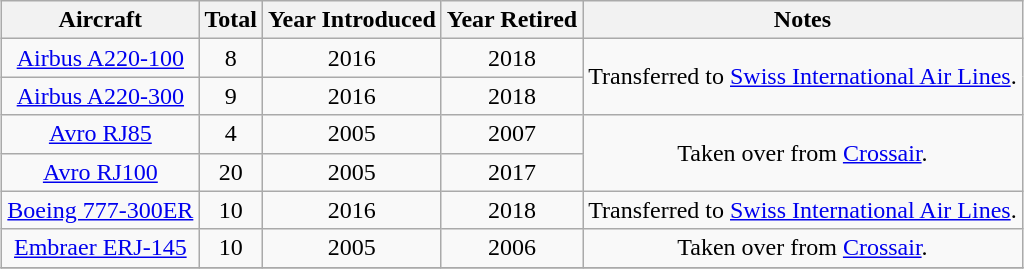<table class="wikitable" style="margin:1em auto; border-collapse:collapse;text-align:center">
<tr>
<th>Aircraft</th>
<th>Total</th>
<th>Year Introduced</th>
<th>Year Retired</th>
<th>Notes</th>
</tr>
<tr>
<td><a href='#'>Airbus A220-100</a></td>
<td>8</td>
<td>2016</td>
<td>2018</td>
<td rowspan="2">Transferred to <a href='#'>Swiss International Air Lines</a>.</td>
</tr>
<tr>
<td><a href='#'>Airbus A220-300</a></td>
<td align=center>9</td>
<td>2016</td>
<td>2018</td>
</tr>
<tr>
<td><a href='#'>Avro RJ85</a></td>
<td>4</td>
<td>2005</td>
<td>2007</td>
<td rowspan="2">Taken over from <a href='#'>Crossair</a>.</td>
</tr>
<tr>
<td><a href='#'>Avro RJ100</a></td>
<td>20</td>
<td>2005</td>
<td>2017</td>
</tr>
<tr>
<td><a href='#'>Boeing 777-300ER</a></td>
<td>10</td>
<td>2016</td>
<td>2018</td>
<td>Transferred to <a href='#'>Swiss International Air Lines</a>.</td>
</tr>
<tr>
<td><a href='#'>Embraer ERJ-145</a></td>
<td>10</td>
<td>2005</td>
<td>2006</td>
<td>Taken over from <a href='#'>Crossair</a>.</td>
</tr>
<tr>
</tr>
</table>
